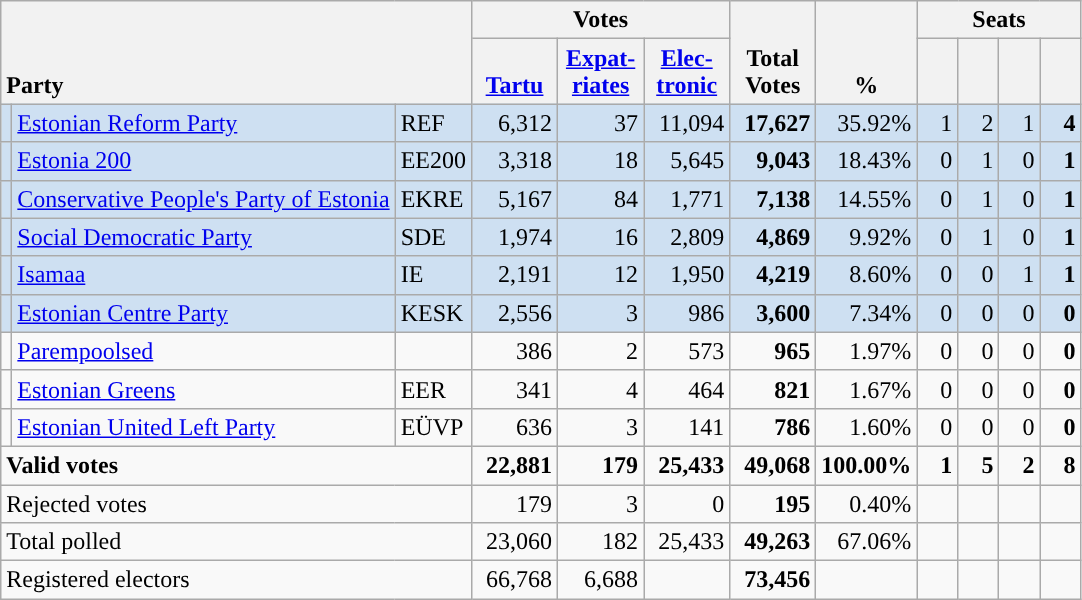<table class="wikitable" border="1" style="text-align:right;">
<tr>
<th style="text-align:left;" valign=bottom rowspan=2 colspan=3>Party</th>
<th colspan=3>Votes</th>
<th align=center valign=bottom rowspan=2 width="50">Total Votes</th>
<th align=center valign=bottom rowspan=2 width="50">%</th>
<th colspan=4>Seats</th>
</tr>
<tr>
<th align=center valign=bottom width="50"><a href='#'>Tartu</a></th>
<th align=center valign=bottom width="50"><a href='#'>Expat- riates</a></th>
<th align=center valign=bottom width="50"><a href='#'>Elec- tronic</a></th>
<th align=center valign=bottom width="20"><small></small></th>
<th align=center valign=bottom width="20"><small></small></th>
<th align=center valign=bottom width="20"><small></small></th>
<th align=center valign=bottom width="20"><small></small></th>
</tr>
<tr style="background:#CEE0F2;">
<td style="background:"></td>
<td align=left><a href='#'>Estonian Reform Party</a></td>
<td align=left>REF</td>
<td>6,312</td>
<td>37</td>
<td>11,094</td>
<td><strong>17,627</strong></td>
<td>35.92%</td>
<td>1</td>
<td>2</td>
<td>1</td>
<td><strong>4</strong></td>
</tr>
<tr style="background:#CEE0F2;">
<td style="background:"></td>
<td align=left><a href='#'>Estonia 200</a></td>
<td align=left>EE200</td>
<td>3,318</td>
<td>18</td>
<td>5,645</td>
<td><strong>9,043</strong></td>
<td>18.43%</td>
<td>0</td>
<td>1</td>
<td>0</td>
<td><strong>1</strong></td>
</tr>
<tr style="background:#CEE0F2;">
<td style="background:"></td>
<td align=left><a href='#'>Conservative People's Party of Estonia</a></td>
<td align=left>EKRE</td>
<td>5,167</td>
<td>84</td>
<td>1,771</td>
<td><strong>7,138</strong></td>
<td>14.55%</td>
<td>0</td>
<td>1</td>
<td>0</td>
<td><strong>1</strong></td>
</tr>
<tr style="background:#CEE0F2;">
<td style="background:"></td>
<td align=left><a href='#'>Social Democratic Party</a></td>
<td align=left>SDE</td>
<td>1,974</td>
<td>16</td>
<td>2,809</td>
<td><strong>4,869</strong></td>
<td>9.92%</td>
<td>0</td>
<td>1</td>
<td>0</td>
<td><strong>1</strong></td>
</tr>
<tr style="background:#CEE0F2;">
<td style="background:"></td>
<td align=left><a href='#'>Isamaa</a></td>
<td align=left>IE</td>
<td>2,191</td>
<td>12</td>
<td>1,950</td>
<td><strong>4,219</strong></td>
<td>8.60%</td>
<td>0</td>
<td>0</td>
<td>1</td>
<td><strong>1</strong></td>
</tr>
<tr style="background:#CEE0F2;">
<td style="background:"></td>
<td align=left><a href='#'>Estonian Centre Party</a></td>
<td align=left>KESK</td>
<td>2,556</td>
<td>3</td>
<td>986</td>
<td><strong>3,600</strong></td>
<td>7.34%</td>
<td>0</td>
<td>0</td>
<td>0</td>
<td><strong>0</strong></td>
</tr>
<tr>
<td style="background:"></td>
<td align=left><a href='#'>Parempoolsed</a></td>
<td align=left></td>
<td>386</td>
<td>2</td>
<td>573</td>
<td><strong>965</strong></td>
<td>1.97%</td>
<td>0</td>
<td>0</td>
<td>0</td>
<td><strong>0</strong></td>
</tr>
<tr>
<td style="background:"></td>
<td align=left><a href='#'>Estonian Greens</a></td>
<td align=left>EER</td>
<td>341</td>
<td>4</td>
<td>464</td>
<td><strong>821</strong></td>
<td>1.67%</td>
<td>0</td>
<td>0</td>
<td>0</td>
<td><strong>0</strong></td>
</tr>
<tr>
<td style="background:"></td>
<td align=left><a href='#'>Estonian United Left Party</a></td>
<td align=left>EÜVP</td>
<td>636</td>
<td>3</td>
<td>141</td>
<td><strong>786</strong></td>
<td>1.60%</td>
<td>0</td>
<td>0</td>
<td>0</td>
<td><strong>0</strong></td>
</tr>
<tr style="font-weight:bold">
<td align=left colspan=3>Valid votes</td>
<td>22,881</td>
<td>179</td>
<td>25,433</td>
<td>49,068</td>
<td>100.00%</td>
<td>1</td>
<td>5</td>
<td>2</td>
<td>8</td>
</tr>
<tr>
<td align=left colspan=3>Rejected votes</td>
<td>179</td>
<td>3</td>
<td>0</td>
<td><strong>195</strong></td>
<td>0.40%</td>
<td></td>
<td></td>
<td></td>
<td></td>
</tr>
<tr>
<td align=left colspan=3>Total polled</td>
<td>23,060</td>
<td>182</td>
<td>25,433</td>
<td><strong>49,263</strong></td>
<td>67.06%</td>
<td></td>
<td></td>
<td></td>
<td></td>
</tr>
<tr>
<td align=left colspan=3>Registered electors</td>
<td>66,768</td>
<td>6,688</td>
<td></td>
<td><strong>73,456</strong></td>
<td></td>
<td></td>
<td></td>
<td></td>
<td></td>
</tr>
</table>
